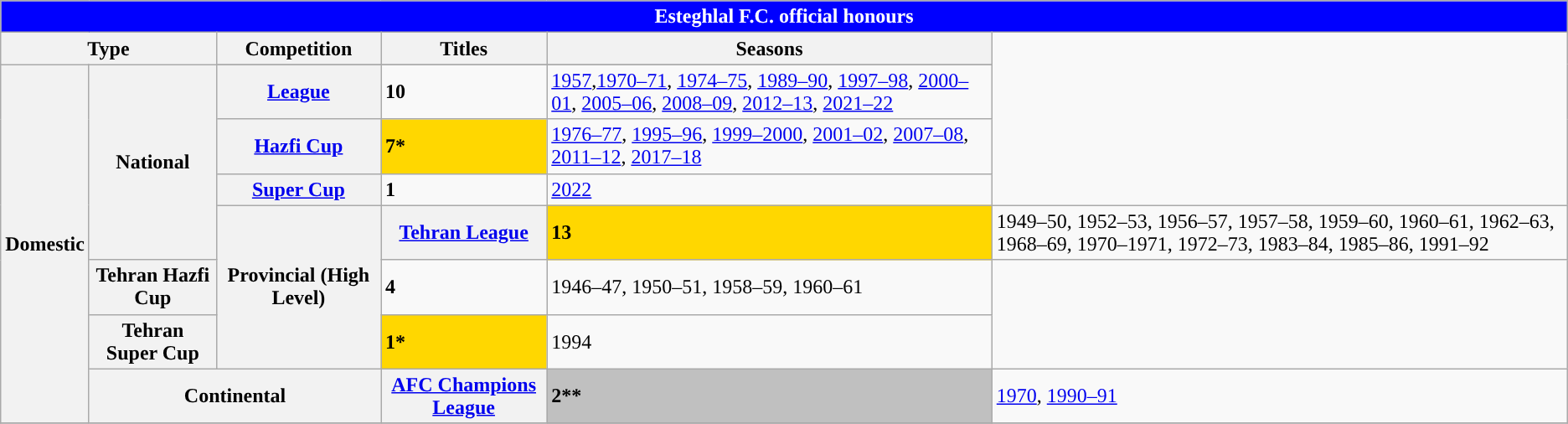<table class="wikitable">
<tr>
<th colspan="6" style="background:#0000FF; color:#FFFFFF; ">Esteghlal F.C. official honours</th>
</tr>
<tr>
<th colspan="2">Type</th>
<th>Competition</th>
<th>Titles</th>
<th>Seasons</th>
</tr>
<tr>
<th rowspan="8">Domestic</th>
<th rowspan="5">National</th>
</tr>
<tr>
<th><a href='#'>League</a></th>
<td><strong>10</strong></td>
<td><a href='#'>1957</a>,<a href='#'>1970–71</a>, <a href='#'>1974–75</a>, <a href='#'>1989–90</a>, <a href='#'>1997–98</a>, <a href='#'>2000–01</a>, <a href='#'>2005–06</a>, <a href='#'>2008–09</a>, <a href='#'>2012–13</a>, <a href='#'>2021–22</a></td>
</tr>
<tr>
<th><a href='#'>Hazfi Cup</a></th>
<td bgcolor="gold"><strong>7*</strong></td>
<td><a href='#'>1976–77</a>, <a href='#'>1995–96</a>, <a href='#'>1999–2000</a>, <a href='#'>2001–02</a>, <a href='#'>2007–08</a>, <a href='#'>2011–12</a>, <a href='#'>2017–18</a></td>
</tr>
<tr>
<th><a href='#'>Super Cup</a></th>
<td><strong>1</strong></td>
<td><a href='#'>2022</a></td>
</tr>
<tr>
<th rowspan="3">Provincial (High Level)</th>
<th><a href='#'>Tehran League</a></th>
<td bgcolor="gold"><strong>13</strong></td>
<td>1949–50, 1952–53, 1956–57, 1957–58, 1959–60, 1960–61, 1962–63, 1968–69, 1970–1971, 1972–73, 1983–84, 1985–86, 1991–92</td>
</tr>
<tr>
<th>Tehran Hazfi Cup</th>
<td><strong>4</strong></td>
<td>1946–47, 1950–51, 1958–59, 1960–61</td>
</tr>
<tr>
<th>Tehran Super Cup</th>
<td bgcolor="gold"><strong>1*</strong></td>
<td>1994</td>
</tr>
<tr>
<th colspan="2">Continental</th>
<th><a href='#'>AFC Champions League</a></th>
<td bgcolor="silver"><strong>2**</strong></td>
<td><a href='#'>1970</a>, <a href='#'>1990–91</a></td>
</tr>
<tr>
</tr>
</table>
